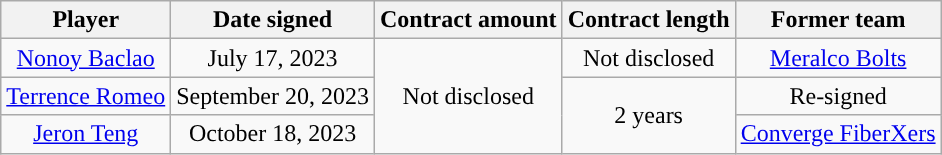<table class="wikitable sortable sortable">
<tr>
<th>Player</th>
<th>Date signed</th>
<th>Contract amount</th>
<th>Contract length</th>
<th>Former team</th>
</tr>
<tr>
<td align=center><a href='#'>Nonoy Baclao</a></td>
<td align=center>July 17, 2023</td>
<td align=center rowspan=3>Not disclosed</td>
<td align=center>Not disclosed</td>
<td align=center><a href='#'>Meralco Bolts</a></td>
</tr>
<tr>
<td align=center><a href='#'>Terrence Romeo</a></td>
<td align=center>September 20, 2023</td>
<td align=center rowspan=2>2 years</td>
<td align=center>Re-signed</td>
</tr>
<tr>
<td align=center><a href='#'>Jeron Teng</a></td>
<td align=center>October 18, 2023</td>
<td align=center><a href='#'>Converge FiberXers</a></td>
</tr>
</table>
